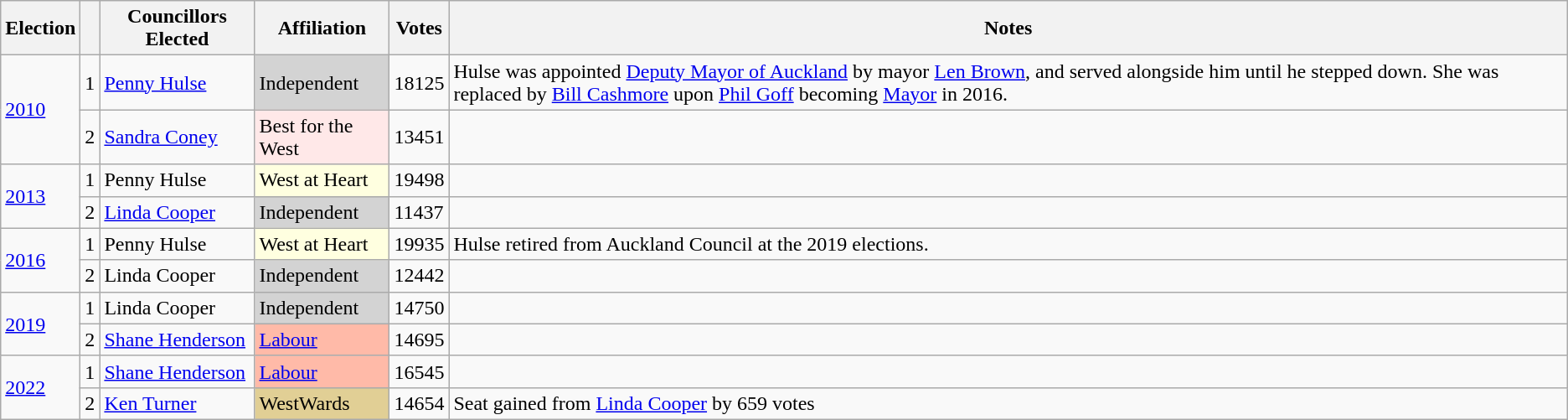<table class="wikitable sortable">
<tr>
<th>Election</th>
<th></th>
<th>Councillors Elected</th>
<th>Affiliation</th>
<th>Votes</th>
<th>Notes</th>
</tr>
<tr>
<td rowspan=2><a href='#'>2010</a></td>
<td>1</td>
<td><a href='#'>Penny Hulse</a></td>
<td bgcolor="lightgrey">Independent</td>
<td>18125</td>
<td>Hulse was appointed <a href='#'>Deputy Mayor of Auckland</a> by mayor <a href='#'>Len Brown</a>, and served alongside him until he stepped down. She was replaced by <a href='#'>Bill Cashmore</a> upon <a href='#'>Phil Goff</a> becoming <a href='#'>Mayor</a> in 2016.</td>
</tr>
<tr>
<td>2</td>
<td><a href='#'>Sandra Coney</a></td>
<td bgcolor="#FFE8E8">Best for the West</td>
<td>13451</td>
<td></td>
</tr>
<tr>
<td rowspan=2><a href='#'>2013</a></td>
<td>1</td>
<td>Penny Hulse</td>
<td bgcolor="lightyellow">West at Heart</td>
<td>19498</td>
<td></td>
</tr>
<tr>
<td>2</td>
<td><a href='#'>Linda Cooper</a></td>
<td bgcolor="lightgrey">Independent</td>
<td>11437</td>
<td></td>
</tr>
<tr>
<td rowspan=2><a href='#'>2016</a></td>
<td>1</td>
<td>Penny Hulse</td>
<td bgcolor="lightyellow">West at Heart</td>
<td>19935</td>
<td>Hulse retired from Auckland Council at the 2019 elections.</td>
</tr>
<tr>
<td>2</td>
<td>Linda Cooper</td>
<td bgcolor="lightgrey">Independent</td>
<td>12442</td>
<td></td>
</tr>
<tr>
<td rowspan=2><a href='#'>2019</a></td>
<td>1</td>
<td>Linda Cooper</td>
<td bgcolor="lightgrey">Independent</td>
<td>14750</td>
<td></td>
</tr>
<tr>
<td>2</td>
<td><a href='#'>Shane Henderson</a></td>
<td bgcolor=FFBAA8><a href='#'>Labour</a></td>
<td>14695</td>
<td></td>
</tr>
<tr>
<td rowspan=2><a href='#'>2022</a></td>
<td>1</td>
<td><a href='#'>Shane Henderson</a></td>
<td bgcolor=FFBAA8><a href='#'>Labour</a></td>
<td>16545</td>
<td></td>
</tr>
<tr>
<td>2</td>
<td><a href='#'>Ken Turner</a></td>
<td bgcolor=E1CF95>WestWards</td>
<td>14654</td>
<td>Seat gained from <a href='#'>Linda Cooper</a> by 659 votes</td>
</tr>
</table>
